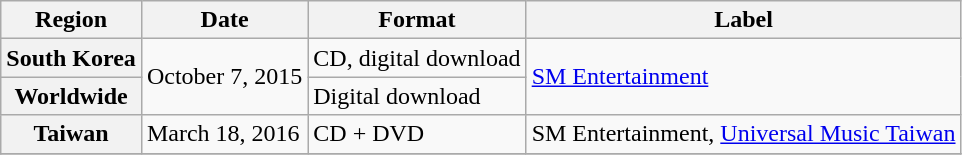<table class="wikitable plainrowheaders">
<tr>
<th scope="col">Region</th>
<th>Date</th>
<th>Format</th>
<th>Label</th>
</tr>
<tr>
<th scope="row">South Korea</th>
<td rowspan="2">October 7, 2015</td>
<td>CD, digital download</td>
<td rowspan="2"><a href='#'>SM Entertainment</a></td>
</tr>
<tr>
<th scope="row">Worldwide</th>
<td>Digital download</td>
</tr>
<tr>
<th scope="row">Taiwan</th>
<td>March 18, 2016</td>
<td>CD + DVD</td>
<td>SM Entertainment, <a href='#'>Universal Music Taiwan</a></td>
</tr>
<tr>
</tr>
</table>
